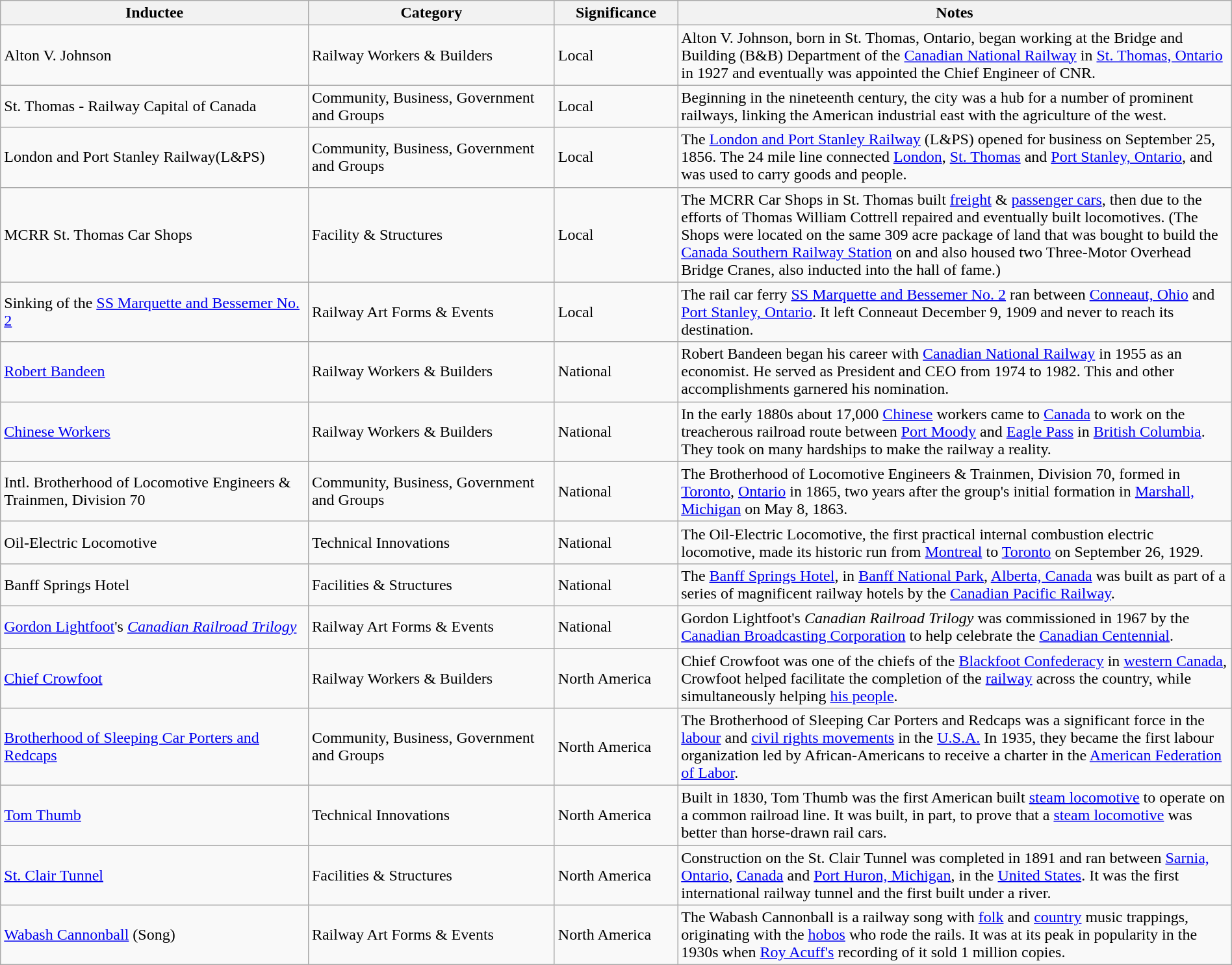<table class="wikitable sortable" width=100%>
<tr>
<th width=25%>Inductee</th>
<th width=20%>Category</th>
<th width=10%>Significance</th>
<th width=45%>Notes</th>
</tr>
<tr>
<td>Alton V. Johnson</td>
<td>Railway Workers & Builders</td>
<td>Local</td>
<td>Alton V. Johnson, born in St. Thomas, Ontario, began working at the Bridge and Building (B&B) Department of the <a href='#'>Canadian National Railway</a> in <a href='#'>St. Thomas, Ontario</a> in 1927 and eventually was appointed the Chief Engineer of CNR.</td>
</tr>
<tr>
<td>St. Thomas - Railway Capital of Canada</td>
<td>Community, Business, Government and Groups</td>
<td>Local</td>
<td>Beginning in the nineteenth century, the city was a hub for a number of prominent railways, linking the American industrial east with the agriculture of the west.</td>
</tr>
<tr>
<td>London and Port Stanley Railway(L&PS)</td>
<td>Community, Business, Government and Groups</td>
<td>Local</td>
<td>The <a href='#'>London and Port Stanley Railway</a> (L&PS) opened for business on September 25, 1856. The 24 mile line connected <a href='#'>London</a>, <a href='#'>St. Thomas</a> and <a href='#'>Port Stanley, Ontario</a>, and was used to carry goods and people.</td>
</tr>
<tr>
<td>MCRR St. Thomas Car Shops</td>
<td>Facility & Structures</td>
<td>Local</td>
<td>The MCRR Car Shops in St. Thomas built <a href='#'>freight</a> & <a href='#'>passenger cars</a>, then due to the efforts of Thomas William Cottrell repaired and eventually built locomotives. (The Shops were located on the same 309 acre package of land that was bought to build the <a href='#'>Canada Southern Railway Station</a> on and also housed two Three-Motor Overhead Bridge Cranes, also inducted into the hall of fame.)</td>
</tr>
<tr>
<td>Sinking of the <a href='#'>SS Marquette and Bessemer No. 2</a></td>
<td>Railway Art Forms & Events</td>
<td>Local</td>
<td>The rail car ferry <a href='#'>SS Marquette and Bessemer No. 2</a> ran between <a href='#'>Conneaut, Ohio</a> and <a href='#'>Port Stanley, Ontario</a>. It left Conneaut December 9, 1909 and never to reach its destination.</td>
</tr>
<tr>
<td><a href='#'>Robert Bandeen</a></td>
<td>Railway Workers & Builders</td>
<td>National</td>
<td>Robert Bandeen began his career with <a href='#'>Canadian National Railway</a> in 1955 as an economist. He served as President and CEO from 1974 to 1982. This and other accomplishments garnered his nomination.</td>
</tr>
<tr>
<td><a href='#'>Chinese Workers</a></td>
<td>Railway Workers & Builders</td>
<td>National</td>
<td>In the early 1880s about 17,000 <a href='#'>Chinese</a> workers came to <a href='#'>Canada</a> to work on the treacherous railroad route between <a href='#'>Port Moody</a> and <a href='#'>Eagle Pass</a> in <a href='#'>British Columbia</a>. They took on many hardships to make the railway a reality.</td>
</tr>
<tr>
<td>Intl. Brotherhood of Locomotive Engineers & Trainmen, Division 70</td>
<td>Community, Business, Government and Groups</td>
<td>National</td>
<td>The Brotherhood of Locomotive Engineers & Trainmen, Division 70, formed in <a href='#'>Toronto</a>, <a href='#'>Ontario</a> in 1865, two years after the group's initial formation in <a href='#'>Marshall, Michigan</a> on May 8, 1863.</td>
</tr>
<tr>
<td>Oil-Electric Locomotive</td>
<td>Technical Innovations</td>
<td>National</td>
<td>The Oil-Electric Locomotive, the first practical internal combustion electric locomotive, made its historic run from <a href='#'>Montreal</a> to <a href='#'>Toronto</a> on September 26, 1929.</td>
</tr>
<tr>
<td>Banff Springs Hotel</td>
<td>Facilities & Structures</td>
<td>National</td>
<td>The <a href='#'>Banff Springs Hotel</a>, in <a href='#'>Banff National Park</a>, <a href='#'>Alberta, Canada</a> was built as part of a series of magnificent railway hotels by the <a href='#'>Canadian Pacific Railway</a>.</td>
</tr>
<tr>
<td><a href='#'>Gordon Lightfoot</a>'s <em><a href='#'>Canadian Railroad Trilogy</a></em></td>
<td>Railway Art Forms & Events</td>
<td>National</td>
<td>Gordon Lightfoot's <em>Canadian Railroad Trilogy</em> was commissioned in 1967 by the <a href='#'>Canadian Broadcasting Corporation</a> to help celebrate the <a href='#'>Canadian Centennial</a>.</td>
</tr>
<tr>
<td><a href='#'>Chief Crowfoot</a></td>
<td>Railway Workers & Builders</td>
<td>North America</td>
<td>Chief Crowfoot was one of the chiefs of the <a href='#'>Blackfoot Confederacy</a> in <a href='#'>western Canada</a>, Crowfoot helped facilitate the completion of the <a href='#'>railway</a> across the country, while simultaneously helping <a href='#'>his people</a>.</td>
</tr>
<tr>
<td><a href='#'> Brotherhood of Sleeping Car Porters and Redcaps</a></td>
<td>Community, Business, Government and Groups</td>
<td>North America</td>
<td>The Brotherhood of Sleeping Car Porters and Redcaps was a significant force in the <a href='#'>labour</a> and <a href='#'>civil rights movements</a> in the <a href='#'>U.S.A.</a> In 1935, they became the first labour organization led by African-Americans to receive a charter in the <a href='#'>American Federation of Labor</a>.</td>
</tr>
<tr>
<td><a href='#'>Tom Thumb</a></td>
<td>Technical Innovations</td>
<td>North America</td>
<td>Built in 1830, Tom Thumb was the first American built <a href='#'>steam locomotive</a> to operate on a common railroad line. It was built, in part, to prove that a <a href='#'>steam locomotive</a> was better than horse-drawn rail cars.</td>
</tr>
<tr>
<td><a href='#'>St. Clair Tunnel</a></td>
<td>Facilities & Structures</td>
<td>North America</td>
<td>Construction on the St. Clair Tunnel was completed in 1891 and ran between <a href='#'>Sarnia, Ontario</a>, <a href='#'>Canada</a> and <a href='#'>Port Huron, Michigan</a>, in the <a href='#'>United States</a>. It was the first international railway tunnel and the first built under a river.</td>
</tr>
<tr>
<td><a href='#'>Wabash Cannonball</a> (Song)</td>
<td>Railway Art Forms & Events</td>
<td>North America</td>
<td>The Wabash Cannonball is a railway song with <a href='#'>folk</a> and <a href='#'>country</a> music trappings, originating with the <a href='#'>hobos</a> who rode the rails. It was at its peak in popularity in the 1930s when <a href='#'>Roy Acuff's</a> recording of it sold 1 million copies.</td>
</tr>
</table>
